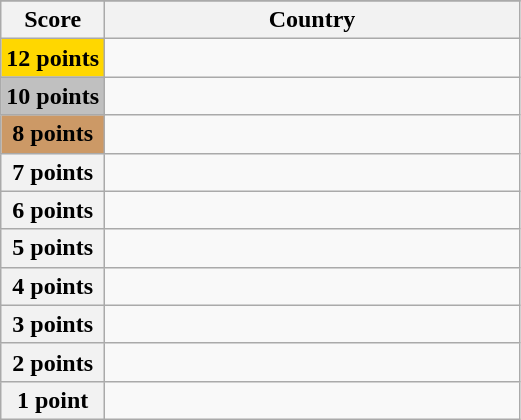<table class="wikitable">
<tr>
</tr>
<tr>
<th scope="col" width="20%">Score</th>
<th scope="col">Country</th>
</tr>
<tr>
<th scope="row" style="background:gold">12 points</th>
<td></td>
</tr>
<tr>
<th scope="row" style="background:silver">10 points</th>
<td></td>
</tr>
<tr>
<th scope="row" style="background:#CC9966">8 points</th>
<td></td>
</tr>
<tr>
<th scope="row">7 points</th>
<td></td>
</tr>
<tr>
<th scope="row">6 points</th>
<td></td>
</tr>
<tr>
<th scope="row">5 points</th>
<td></td>
</tr>
<tr>
<th scope="row">4 points</th>
<td></td>
</tr>
<tr>
<th scope="row">3 points</th>
<td></td>
</tr>
<tr>
<th scope="row">2 points</th>
<td></td>
</tr>
<tr>
<th scope="row">1 point</th>
<td></td>
</tr>
</table>
